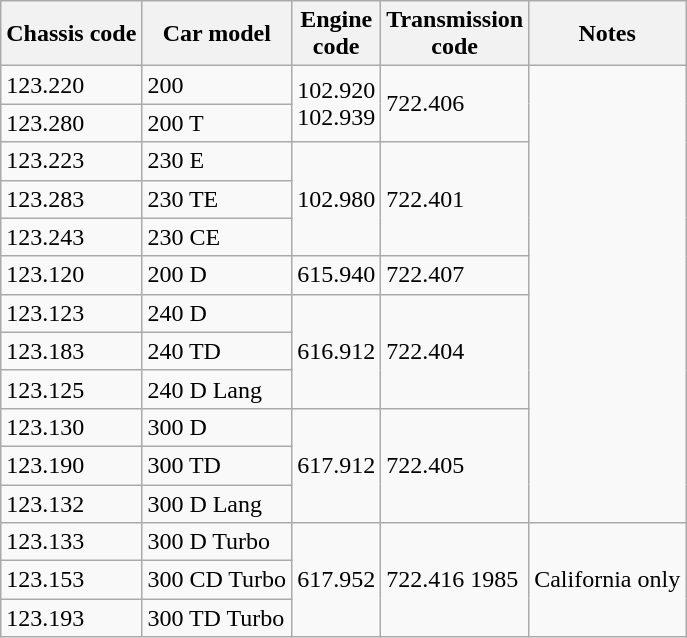<table class="wikitable collapsible collapsed">
<tr>
<th>Chassis code</th>
<th>Car model</th>
<th>Engine<br>code</th>
<th>Transmission<br>code</th>
<th>Notes</th>
</tr>
<tr>
<td>123.220</td>
<td>200</td>
<td rowspan="2">102.920<br>102.939</td>
<td rowspan="2">722.406</td>
</tr>
<tr>
<td>123.280</td>
<td>200 T</td>
</tr>
<tr>
<td>123.223</td>
<td>230 E</td>
<td rowspan="3">102.980</td>
<td rowspan="3">722.401</td>
</tr>
<tr>
<td>123.283</td>
<td>230 TE</td>
</tr>
<tr>
<td>123.243</td>
<td>230 CE</td>
</tr>
<tr>
<td>123.120</td>
<td>200 D</td>
<td>615.940</td>
<td>722.407</td>
</tr>
<tr>
<td>123.123</td>
<td>240 D</td>
<td rowspan="3">616.912</td>
<td rowspan="3">722.404</td>
</tr>
<tr>
<td>123.183</td>
<td>240 TD</td>
</tr>
<tr>
<td>123.125</td>
<td>240 D Lang</td>
</tr>
<tr>
<td>123.130</td>
<td>300 D</td>
<td rowspan="3">617.912</td>
<td rowspan="3">722.405</td>
</tr>
<tr>
<td>123.190</td>
<td>300 TD</td>
</tr>
<tr>
<td>123.132</td>
<td>300 D Lang</td>
</tr>
<tr>
<td>123.133</td>
<td>300 D Turbo</td>
<td rowspan="3">617.952</td>
<td rowspan="3">722.416 1985</td>
<td rowspan="3">California only</td>
</tr>
<tr>
<td>123.153</td>
<td>300 CD Turbo</td>
</tr>
<tr>
<td>123.193</td>
<td>300 TD Turbo</td>
</tr>
</table>
